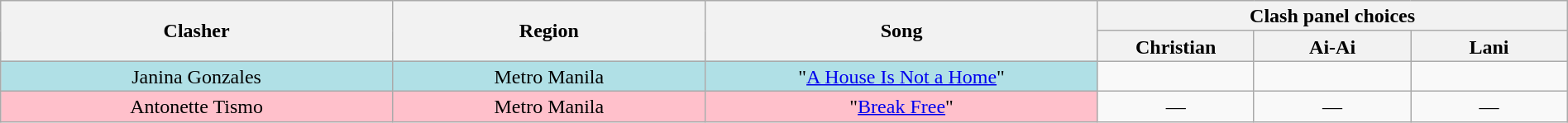<table class="wikitable" style="text-align:center; line-height:17px; width:100%;">
<tr>
<th rowspan="2" width="25%">Clasher</th>
<th rowspan="2">Region</th>
<th rowspan="2" width="25%">Song</th>
<th colspan="3" width="30%">Clash panel choices</th>
</tr>
<tr>
<th width="10%">Christian</th>
<th width="10%">Ai-Ai</th>
<th width="10%">Lani</th>
</tr>
<tr>
<td style="background:#b0e0e6;">Janina Gonzales</td>
<td style="background:#b0e0e6;">Metro Manila</td>
<td style="background:#b0e0e6;">"<a href='#'>A House Is Not a Home</a>"</td>
<td><strong></strong></td>
<td><strong></strong></td>
<td><strong></strong></td>
</tr>
<tr>
<td style="background:pink;">Antonette Tismo</td>
<td style="background:pink;">Metro Manila</td>
<td style="background:pink;">"<a href='#'>Break Free</a>"</td>
<td>—</td>
<td>—</td>
<td>—</td>
</tr>
</table>
